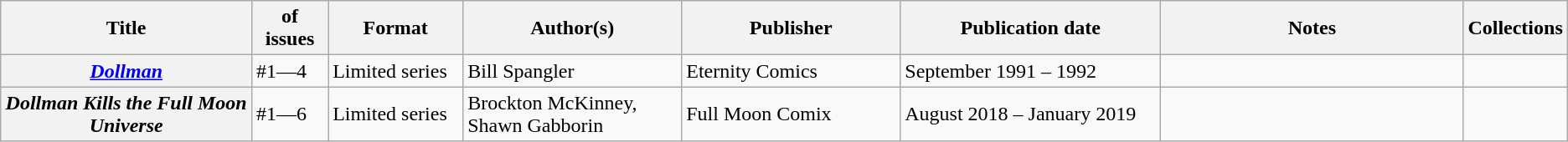<table class="wikitable">
<tr>
<th>Title</th>
<th style="width:40pt"> of issues</th>
<th style="width:75pt">Format</th>
<th style="width:125pt">Author(s)</th>
<th style="width:125pt">Publisher</th>
<th style="width:150pt">Publication date</th>
<th style="width:175pt">Notes</th>
<th>Collections</th>
</tr>
<tr>
<th><em><a href='#'>Dollman</a></em></th>
<td>#1—4</td>
<td>Limited series</td>
<td>Bill Spangler</td>
<td>Eternity Comics</td>
<td>September 1991 – 1992</td>
<td></td>
<td></td>
</tr>
<tr>
<th><em>Dollman Kills the Full Moon Universe</em></th>
<td>#1—6</td>
<td>Limited series</td>
<td>Brockton McKinney, Shawn Gabborin</td>
<td>Full Moon Comix</td>
<td>August 2018 – January 2019</td>
<td></td>
<td></td>
</tr>
</table>
